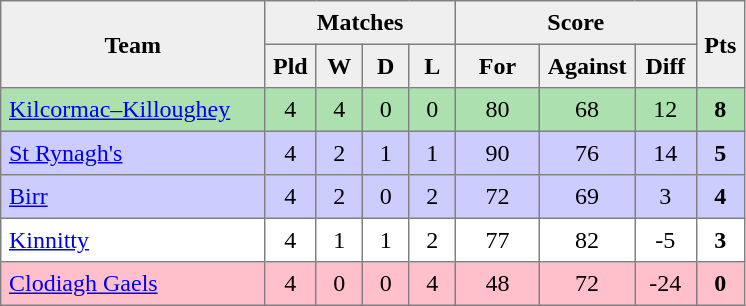<table style=border-collapse:collapse border=1 cellspacing=0 cellpadding=5>
<tr align=center bgcolor=#efefef>
<th rowspan=2 width=165>Team</th>
<th colspan=4>Matches</th>
<th colspan=3>Score</th>
<th rowspan=2width=20>Pts</th>
</tr>
<tr align=center bgcolor=#efefef>
<th width=20>Pld</th>
<th width=20>W</th>
<th width=20>D</th>
<th width=20>L</th>
<th width=45>For</th>
<th width=45>Against</th>
<th width=30>Diff</th>
</tr>
<tr align=center style="background:#ACE1AF;">
<td style="text-align:left;"><a href='#'>Kilcormac–Killoughey</a></td>
<td>4</td>
<td>4</td>
<td>0</td>
<td>0</td>
<td>80</td>
<td>68</td>
<td>12</td>
<td><strong>8</strong></td>
</tr>
<tr align=center style="background:#ccccff;">
<td style="text-align:left;"><a href='#'>St Rynagh's</a></td>
<td>4</td>
<td>2</td>
<td>1</td>
<td>1</td>
<td>90</td>
<td>76</td>
<td>14</td>
<td><strong>5</strong></td>
</tr>
<tr align=center style="background:#ccccff;">
<td style="text-align:left;"><a href='#'>Birr</a></td>
<td>4</td>
<td>2</td>
<td>0</td>
<td>2</td>
<td>72</td>
<td>69</td>
<td>3</td>
<td><strong>4</strong></td>
</tr>
<tr align=center>
<td style="text-align:left;"><a href='#'>Kinnitty</a></td>
<td>4</td>
<td>1</td>
<td>1</td>
<td>2</td>
<td>77</td>
<td>82</td>
<td>-5</td>
<td><strong>3</strong></td>
</tr>
<tr align=center style="background:#FFC0CB;">
<td style="text-align:left;"><a href='#'>Clodiagh Gaels</a></td>
<td>4</td>
<td>0</td>
<td>0</td>
<td>4</td>
<td>48</td>
<td>72</td>
<td>-24</td>
<td><strong>0</strong></td>
</tr>
</table>
